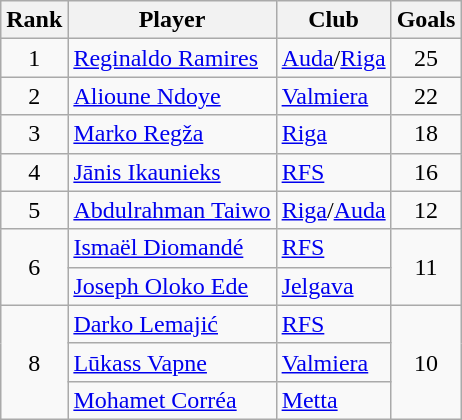<table class="wikitable" style="text-align:center;">
<tr>
<th>Rank</th>
<th>Player</th>
<th>Club</th>
<th>Goals</th>
</tr>
<tr>
<td>1</td>
<td align="left"> <a href='#'>Reginaldo Ramires</a></td>
<td align="left"><a href='#'>Auda</a>/<a href='#'>Riga</a></td>
<td>25</td>
</tr>
<tr>
<td>2</td>
<td align="left"> <a href='#'>Alioune Ndoye</a></td>
<td align="left"><a href='#'>Valmiera</a></td>
<td>22</td>
</tr>
<tr>
<td>3</td>
<td align="left"> <a href='#'>Marko Regža</a></td>
<td align="left"><a href='#'>Riga</a></td>
<td>18</td>
</tr>
<tr>
<td>4</td>
<td align="left"> <a href='#'>Jānis Ikaunieks</a></td>
<td align="left"><a href='#'>RFS</a></td>
<td>16</td>
</tr>
<tr>
<td>5</td>
<td align="left"> <a href='#'>Abdulrahman Taiwo</a></td>
<td align="left"><a href='#'>Riga</a>/<a href='#'>Auda</a></td>
<td>12</td>
</tr>
<tr>
<td rowspan="2">6</td>
<td align="left"> <a href='#'>Ismaël Diomandé</a></td>
<td align="left"><a href='#'>RFS</a></td>
<td rowspan="2">11</td>
</tr>
<tr>
<td align="left"> <a href='#'>Joseph Oloko Ede</a></td>
<td align="left"><a href='#'>Jelgava</a></td>
</tr>
<tr>
<td rowspan="3">8</td>
<td align="left"> <a href='#'>Darko Lemajić</a></td>
<td align="left"><a href='#'>RFS</a></td>
<td rowspan="3">10</td>
</tr>
<tr>
<td align="left"> <a href='#'>Lūkass Vapne</a></td>
<td align="left"><a href='#'>Valmiera</a></td>
</tr>
<tr>
<td align="left"> <a href='#'>Mohamet Corréa</a></td>
<td align="left"><a href='#'>Metta</a></td>
</tr>
</table>
